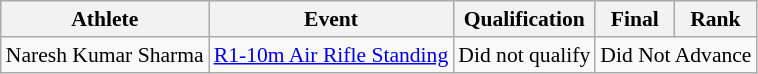<table class="wikitable" style="text-align:center; font-size:90%">
<tr>
<th>Athlete</th>
<th>Event</th>
<th>Qualification</th>
<th>Final</th>
<th>Rank</th>
</tr>
<tr>
<td align=left>Naresh Kumar Sharma</td>
<td align=left><a href='#'>R1-10m Air Rifle Standing</a></td>
<td>Did not qualify</td>
<td colspan=2>Did Not Advance</td>
</tr>
</table>
